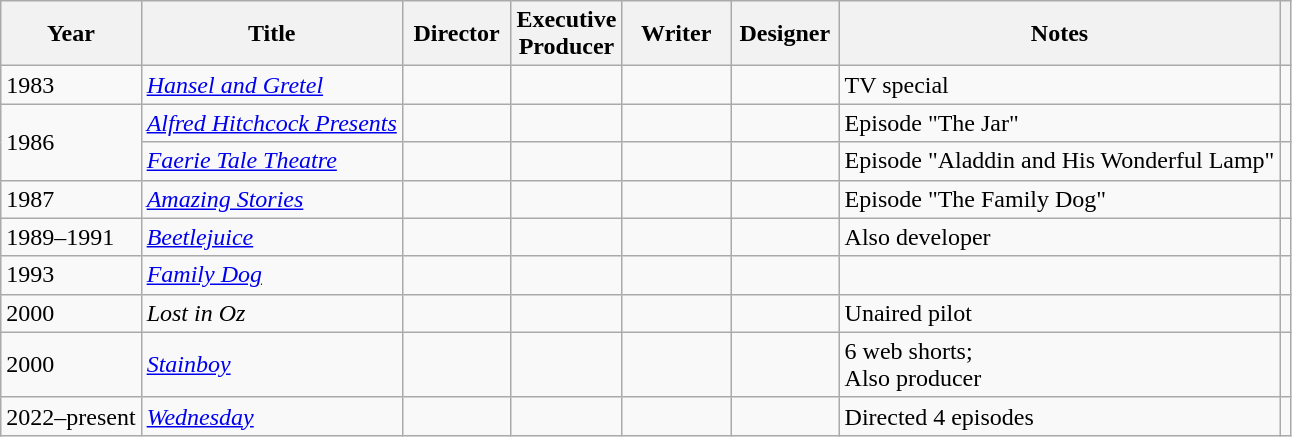<table class="wikitable plainrowheaders">
<tr>
<th>Year</th>
<th>Title</th>
<th width="65">Director</th>
<th width="65">Executive<br>Producer</th>
<th width="65">Writer</th>
<th width="65">Designer</th>
<th>Notes</th>
<th></th>
</tr>
<tr>
<td>1983</td>
<td><em><a href='#'>Hansel and Gretel</a></em></td>
<td></td>
<td></td>
<td></td>
<td></td>
<td>TV special</td>
<td></td>
</tr>
<tr>
<td rowspan="2">1986</td>
<td scope="row"><em><a href='#'>Alfred Hitchcock Presents</a></em></td>
<td></td>
<td></td>
<td></td>
<td></td>
<td>Episode "The Jar"</td>
<td></td>
</tr>
<tr>
<td scope="row"><em><a href='#'>Faerie Tale Theatre</a></em></td>
<td></td>
<td></td>
<td></td>
<td></td>
<td>Episode "Aladdin and His Wonderful Lamp"</td>
<td></td>
</tr>
<tr>
<td>1987</td>
<td><em><a href='#'>Amazing Stories</a></em></td>
<td></td>
<td></td>
<td></td>
<td></td>
<td>Episode "The Family Dog"</td>
<td></td>
</tr>
<tr>
<td>1989–1991</td>
<td scope="row"><em><a href='#'>Beetlejuice</a></em></td>
<td></td>
<td></td>
<td></td>
<td></td>
<td>Also developer</td>
<td></td>
</tr>
<tr>
<td>1993</td>
<td scope="row"><em><a href='#'>Family Dog</a></em></td>
<td></td>
<td></td>
<td></td>
<td></td>
<td></td>
<td></td>
</tr>
<tr>
<td>2000</td>
<td scope="row"><em>Lost in Oz</em></td>
<td></td>
<td></td>
<td></td>
<td></td>
<td>Unaired pilot</td>
<td></td>
</tr>
<tr>
<td>2000</td>
<td scope="row"><em><a href='#'>Stainboy</a></em></td>
<td></td>
<td></td>
<td></td>
<td></td>
<td>6 web shorts;<br>Also producer</td>
<td></td>
</tr>
<tr>
<td>2022–present</td>
<td scope="row"><em><a href='#'>Wednesday</a></em></td>
<td></td>
<td></td>
<td></td>
<td></td>
<td>Directed 4 episodes</td>
<td></td>
</tr>
</table>
